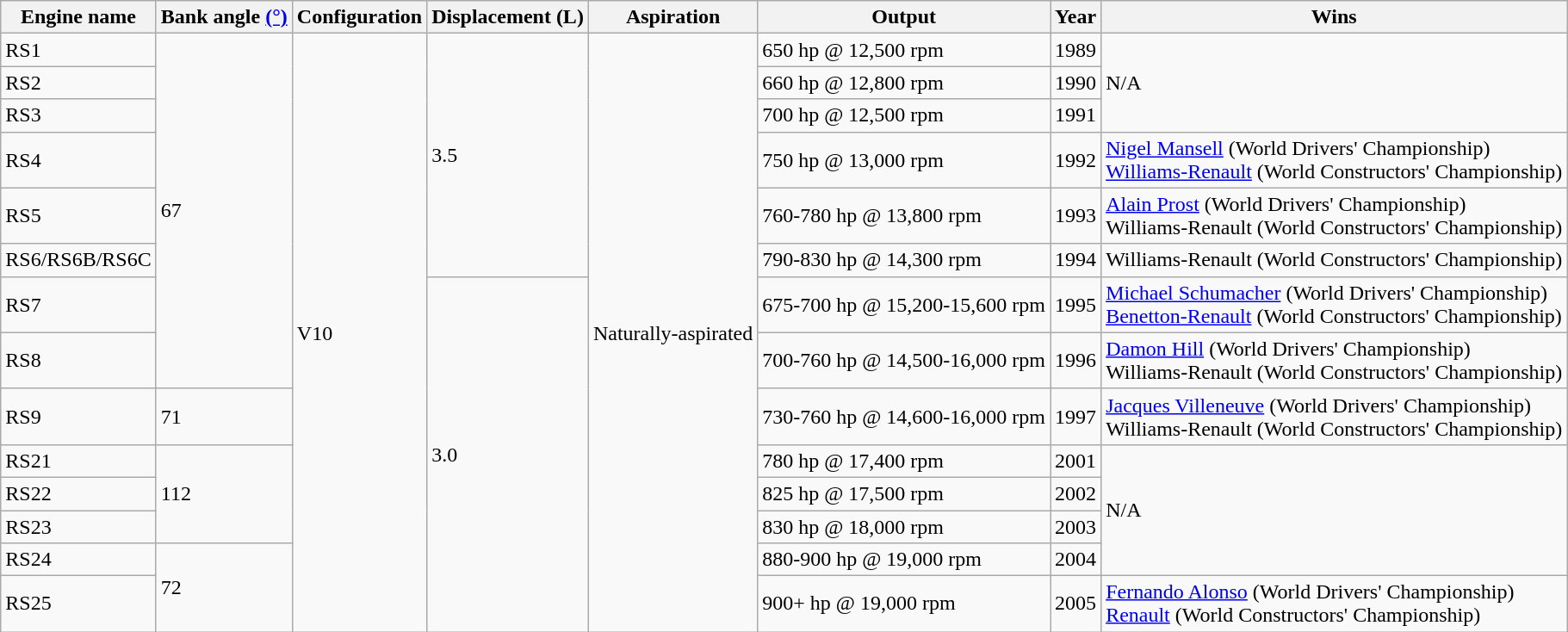<table class="wikitable sortable">
<tr>
<th>Engine name</th>
<th>Bank angle <a href='#'>(°)</a></th>
<th>Configuration</th>
<th>Displacement (L)</th>
<th>Aspiration</th>
<th>Output</th>
<th>Year</th>
<th>Wins</th>
</tr>
<tr>
<td>RS1</td>
<td rowspan="8">67</td>
<td rowspan="14">V10</td>
<td rowspan="6">3.5</td>
<td rowspan="14">Naturally-aspirated</td>
<td>650 hp @ 12,500 rpm</td>
<td>1989</td>
<td rowspan="3">N/A</td>
</tr>
<tr>
<td>RS2</td>
<td>660 hp @ 12,800 rpm</td>
<td>1990</td>
</tr>
<tr>
<td>RS3</td>
<td>700 hp @ 12,500 rpm</td>
<td>1991</td>
</tr>
<tr>
<td>RS4</td>
<td>750 hp @ 13,000 rpm</td>
<td>1992</td>
<td><a href='#'>Nigel Mansell</a> (World Drivers' Championship)<br><a href='#'>Williams-Renault</a> (World Constructors' Championship)</td>
</tr>
<tr>
<td>RS5</td>
<td>760-780 hp @ 13,800 rpm</td>
<td>1993</td>
<td><a href='#'>Alain Prost</a> (World Drivers' Championship)<br>Williams-Renault (World Constructors' Championship)</td>
</tr>
<tr>
<td>RS6/RS6B/RS6C</td>
<td>790-830 hp @ 14,300 rpm</td>
<td>1994</td>
<td>Williams-Renault (World Constructors' Championship)</td>
</tr>
<tr>
<td>RS7</td>
<td rowspan="8">3.0</td>
<td>675-700 hp @ 15,200-15,600 rpm</td>
<td>1995</td>
<td><a href='#'>Michael Schumacher</a> (World Drivers' Championship)<br><a href='#'>Benetton-Renault</a> (World Constructors' Championship)</td>
</tr>
<tr>
<td>RS8</td>
<td>700-760 hp @ 14,500-16,000 rpm</td>
<td>1996</td>
<td><a href='#'>Damon Hill</a> (World Drivers' Championship)<br>Williams-Renault (World Constructors' Championship)</td>
</tr>
<tr>
<td>RS9</td>
<td>71</td>
<td>730-760 hp @ 14,600-16,000 rpm</td>
<td>1997</td>
<td><a href='#'>Jacques Villeneuve</a> (World Drivers' Championship)<br>Williams-Renault (World Constructors' Championship)</td>
</tr>
<tr>
<td>RS21</td>
<td rowspan="3">112</td>
<td>780 hp @ 17,400 rpm</td>
<td>2001</td>
<td rowspan="4">N/A</td>
</tr>
<tr>
<td>RS22</td>
<td>825 hp @ 17,500 rpm</td>
<td>2002</td>
</tr>
<tr>
<td>RS23</td>
<td>830 hp @ 18,000 rpm</td>
<td>2003</td>
</tr>
<tr>
<td>RS24</td>
<td rowspan="2">72</td>
<td>880-900 hp @ 19,000 rpm</td>
<td>2004</td>
</tr>
<tr>
<td>RS25</td>
<td>900+ hp @ 19,000 rpm</td>
<td>2005</td>
<td><a href='#'>Fernando Alonso</a> (World Drivers' Championship)<br><a href='#'>Renault</a> (World Constructors' Championship)</td>
</tr>
</table>
